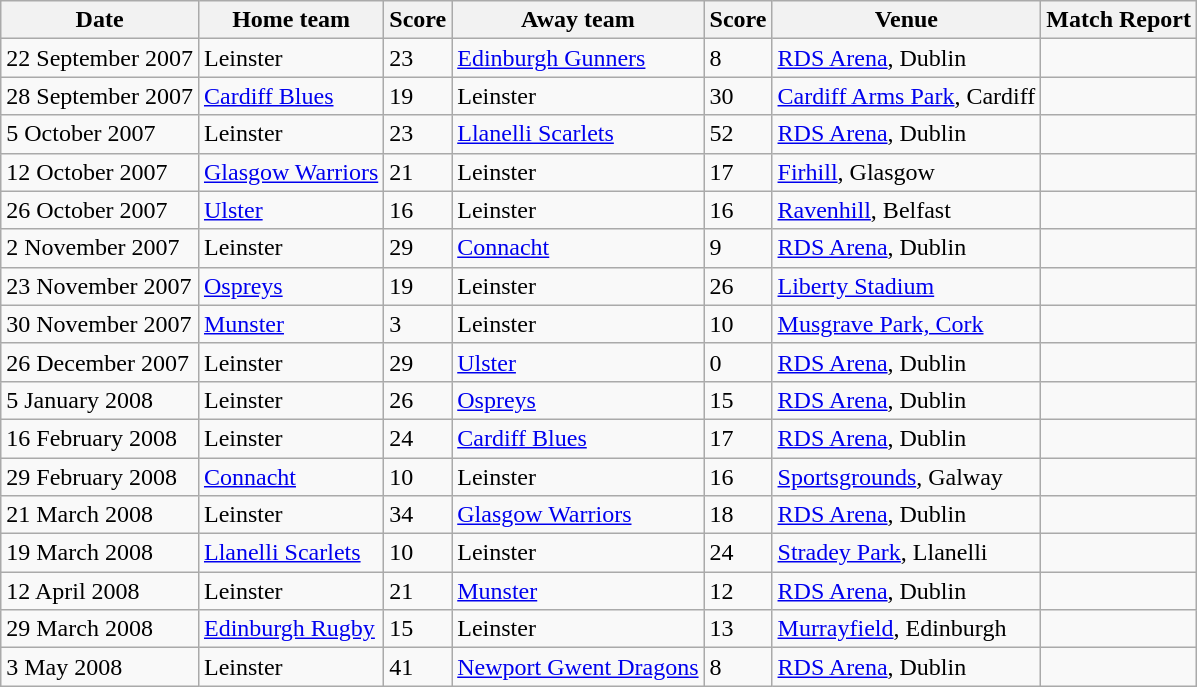<table class="wikitable">
<tr>
<th>Date</th>
<th>Home team</th>
<th>Score</th>
<th>Away team</th>
<th>Score</th>
<th>Venue</th>
<th>Match Report</th>
</tr>
<tr>
<td>22 September 2007</td>
<td> Leinster</td>
<td>23</td>
<td><a href='#'>Edinburgh Gunners</a></td>
<td>8</td>
<td><a href='#'>RDS Arena</a>, Dublin</td>
<td></td>
</tr>
<tr>
<td>28 September 2007</td>
<td><a href='#'>Cardiff Blues</a></td>
<td>19</td>
<td> Leinster</td>
<td>30</td>
<td><a href='#'>Cardiff Arms Park</a>, Cardiff</td>
<td></td>
</tr>
<tr>
<td>5 October 2007</td>
<td> Leinster</td>
<td>23</td>
<td><a href='#'>Llanelli Scarlets</a></td>
<td>52</td>
<td><a href='#'>RDS Arena</a>, Dublin</td>
<td></td>
</tr>
<tr>
<td>12 October 2007</td>
<td><a href='#'>Glasgow Warriors</a></td>
<td>21</td>
<td> Leinster</td>
<td>17</td>
<td><a href='#'>Firhill</a>, Glasgow</td>
<td></td>
</tr>
<tr>
<td>26 October 2007</td>
<td> <a href='#'>Ulster</a></td>
<td>16</td>
<td> Leinster</td>
<td>16</td>
<td><a href='#'>Ravenhill</a>, Belfast</td>
<td></td>
</tr>
<tr>
<td>2 November 2007</td>
<td> Leinster</td>
<td>29</td>
<td> <a href='#'>Connacht</a></td>
<td>9</td>
<td><a href='#'>RDS Arena</a>, Dublin</td>
<td></td>
</tr>
<tr>
<td>23 November 2007</td>
<td><a href='#'>Ospreys</a></td>
<td>19</td>
<td>Leinster</td>
<td>26</td>
<td><a href='#'>Liberty Stadium</a></td>
<td></td>
</tr>
<tr>
<td>30 November 2007</td>
<td> <a href='#'>Munster</a></td>
<td>3</td>
<td> Leinster</td>
<td>10</td>
<td><a href='#'>Musgrave Park, Cork</a></td>
<td></td>
</tr>
<tr>
<td>26 December 2007</td>
<td> Leinster</td>
<td>29</td>
<td> <a href='#'>Ulster</a></td>
<td>0</td>
<td><a href='#'>RDS Arena</a>, Dublin</td>
<td></td>
</tr>
<tr>
<td>5 January 2008</td>
<td> Leinster</td>
<td>26</td>
<td><a href='#'>Ospreys</a></td>
<td>15</td>
<td><a href='#'>RDS Arena</a>, Dublin</td>
<td></td>
</tr>
<tr>
<td>16 February 2008</td>
<td> Leinster</td>
<td>24</td>
<td><a href='#'>Cardiff Blues</a></td>
<td>17</td>
<td><a href='#'>RDS Arena</a>, Dublin</td>
<td></td>
</tr>
<tr>
<td>29 February 2008</td>
<td> <a href='#'>Connacht</a></td>
<td>10</td>
<td> Leinster</td>
<td>16</td>
<td><a href='#'>Sportsgrounds</a>, Galway</td>
<td></td>
</tr>
<tr>
<td>21 March 2008</td>
<td> Leinster</td>
<td>34</td>
<td><a href='#'>Glasgow Warriors</a></td>
<td>18</td>
<td><a href='#'>RDS Arena</a>, Dublin</td>
<td></td>
</tr>
<tr>
<td>19 March 2008</td>
<td><a href='#'>Llanelli Scarlets</a></td>
<td>10</td>
<td> Leinster</td>
<td>24</td>
<td><a href='#'>Stradey Park</a>, Llanelli</td>
<td></td>
</tr>
<tr>
<td>12 April 2008</td>
<td> Leinster</td>
<td>21</td>
<td> <a href='#'>Munster</a></td>
<td>12</td>
<td><a href='#'>RDS Arena</a>, Dublin</td>
<td></td>
</tr>
<tr>
<td>29 March 2008</td>
<td><a href='#'>Edinburgh Rugby</a></td>
<td>15</td>
<td> Leinster</td>
<td>13</td>
<td><a href='#'>Murrayfield</a>, Edinburgh</td>
<td></td>
</tr>
<tr>
<td>3 May 2008</td>
<td> Leinster</td>
<td>41</td>
<td><a href='#'>Newport Gwent Dragons</a></td>
<td>8</td>
<td><a href='#'>RDS Arena</a>, Dublin</td>
<td></td>
</tr>
</table>
